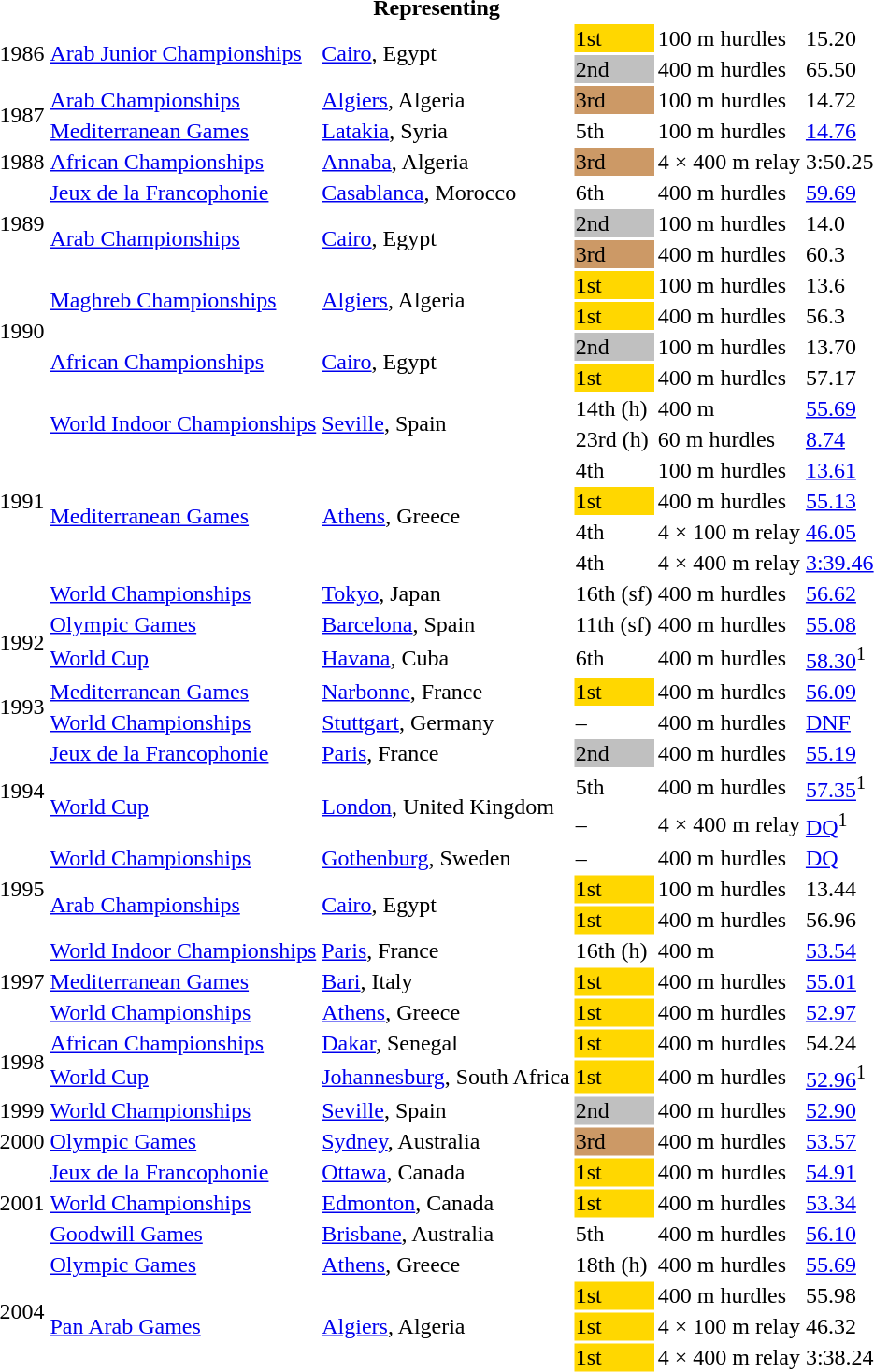<table>
<tr>
<th colspan="6">Representing </th>
</tr>
<tr>
<td rowspan=2>1986</td>
<td rowspan=2><a href='#'>Arab Junior Championships</a></td>
<td rowspan=2><a href='#'>Cairo</a>, Egypt</td>
<td bgcolor=gold>1st</td>
<td>100 m hurdles</td>
<td>15.20</td>
</tr>
<tr>
<td bgcolor=silver>2nd</td>
<td>400 m hurdles</td>
<td>65.50</td>
</tr>
<tr>
<td rowspan=2>1987</td>
<td><a href='#'>Arab Championships</a></td>
<td><a href='#'>Algiers</a>, Algeria</td>
<td bgcolor=cc9966>3rd</td>
<td>100 m hurdles</td>
<td>14.72</td>
</tr>
<tr>
<td><a href='#'>Mediterranean Games</a></td>
<td><a href='#'>Latakia</a>, Syria</td>
<td>5th</td>
<td>100 m hurdles</td>
<td><a href='#'>14.76</a></td>
</tr>
<tr>
<td>1988</td>
<td><a href='#'>African Championships</a></td>
<td><a href='#'>Annaba</a>, Algeria</td>
<td bgcolor=cc9966>3rd</td>
<td>4 × 400 m relay</td>
<td>3:50.25</td>
</tr>
<tr>
<td rowspan=3>1989</td>
<td><a href='#'>Jeux de la Francophonie</a></td>
<td><a href='#'>Casablanca</a>, Morocco</td>
<td>6th</td>
<td>400 m hurdles</td>
<td><a href='#'>59.69</a></td>
</tr>
<tr>
<td rowspan=2><a href='#'>Arab Championships</a></td>
<td rowspan=2><a href='#'>Cairo</a>, Egypt</td>
<td bgcolor=silver>2nd</td>
<td>100 m hurdles</td>
<td>14.0</td>
</tr>
<tr>
<td bgcolor=cc9966>3rd</td>
<td>400 m hurdles</td>
<td>60.3</td>
</tr>
<tr>
<td rowspan=4>1990</td>
<td rowspan=2><a href='#'>Maghreb Championships</a></td>
<td rowspan=2><a href='#'>Algiers</a>, Algeria</td>
<td bgcolor=gold>1st</td>
<td>100 m hurdles</td>
<td>13.6</td>
</tr>
<tr>
<td bgcolor=gold>1st</td>
<td>400 m hurdles</td>
<td>56.3</td>
</tr>
<tr>
<td rowspan=2><a href='#'>African Championships</a></td>
<td rowspan=2><a href='#'>Cairo</a>, Egypt</td>
<td bgcolor=silver>2nd</td>
<td>100 m hurdles</td>
<td>13.70</td>
</tr>
<tr>
<td bgcolor=gold>1st</td>
<td>400 m hurdles</td>
<td>57.17</td>
</tr>
<tr>
<td rowspan=7>1991</td>
<td rowspan=2><a href='#'>World Indoor Championships</a></td>
<td rowspan=2><a href='#'>Seville</a>, Spain</td>
<td>14th (h)</td>
<td>400 m</td>
<td><a href='#'>55.69</a></td>
</tr>
<tr>
<td>23rd (h)</td>
<td>60 m hurdles</td>
<td><a href='#'>8.74</a></td>
</tr>
<tr>
<td rowspan=4><a href='#'>Mediterranean Games</a></td>
<td rowspan=4><a href='#'>Athens</a>, Greece</td>
<td>4th</td>
<td>100 m hurdles</td>
<td><a href='#'>13.61</a></td>
</tr>
<tr>
<td bgcolor=gold>1st</td>
<td>400 m hurdles</td>
<td><a href='#'>55.13</a></td>
</tr>
<tr>
<td>4th</td>
<td>4 × 100 m relay</td>
<td><a href='#'>46.05</a></td>
</tr>
<tr>
<td>4th</td>
<td>4 × 400 m relay</td>
<td><a href='#'>3:39.46</a></td>
</tr>
<tr>
<td><a href='#'>World Championships</a></td>
<td><a href='#'>Tokyo</a>, Japan</td>
<td>16th (sf)</td>
<td>400 m hurdles</td>
<td><a href='#'>56.62</a></td>
</tr>
<tr>
<td rowspan=2>1992</td>
<td><a href='#'>Olympic Games</a></td>
<td><a href='#'>Barcelona</a>, Spain</td>
<td>11th (sf)</td>
<td>400 m hurdles</td>
<td><a href='#'>55.08</a></td>
</tr>
<tr>
<td><a href='#'>World Cup</a></td>
<td><a href='#'>Havana</a>, Cuba</td>
<td>6th</td>
<td>400 m hurdles</td>
<td><a href='#'>58.30</a><sup>1</sup></td>
</tr>
<tr>
<td rowspan=2>1993</td>
<td><a href='#'>Mediterranean Games</a></td>
<td><a href='#'>Narbonne</a>, France</td>
<td bgcolor=gold>1st</td>
<td>400 m hurdles</td>
<td><a href='#'>56.09</a></td>
</tr>
<tr>
<td><a href='#'>World Championships</a></td>
<td><a href='#'>Stuttgart</a>, Germany</td>
<td>–</td>
<td>400 m hurdles</td>
<td><a href='#'>DNF</a></td>
</tr>
<tr>
<td rowspan=3>1994</td>
<td><a href='#'>Jeux de la Francophonie</a></td>
<td><a href='#'>Paris</a>, France</td>
<td bgcolor=silver>2nd</td>
<td>400 m hurdles</td>
<td><a href='#'>55.19</a></td>
</tr>
<tr>
<td rowspan=2><a href='#'>World Cup</a></td>
<td rowspan=2><a href='#'>London</a>, United Kingdom</td>
<td>5th</td>
<td>400 m hurdles</td>
<td><a href='#'>57.35</a><sup>1</sup></td>
</tr>
<tr>
<td>–</td>
<td>4 × 400 m relay</td>
<td><a href='#'>DQ</a><sup>1</sup></td>
</tr>
<tr>
<td rowspan=3>1995</td>
<td><a href='#'>World Championships</a></td>
<td><a href='#'>Gothenburg</a>, Sweden</td>
<td>–</td>
<td>400 m hurdles</td>
<td><a href='#'>DQ</a></td>
</tr>
<tr>
<td rowspan=2><a href='#'>Arab Championships</a></td>
<td rowspan=2><a href='#'>Cairo</a>, Egypt</td>
<td bgcolor=gold>1st</td>
<td>100 m hurdles</td>
<td>13.44</td>
</tr>
<tr>
<td bgcolor=gold>1st</td>
<td>400 m hurdles</td>
<td>56.96</td>
</tr>
<tr>
<td rowspan=3>1997</td>
<td><a href='#'>World Indoor Championships</a></td>
<td><a href='#'>Paris</a>, France</td>
<td>16th (h)</td>
<td>400 m</td>
<td><a href='#'>53.54</a></td>
</tr>
<tr>
<td><a href='#'>Mediterranean Games</a></td>
<td><a href='#'>Bari</a>, Italy</td>
<td bgcolor=gold>1st</td>
<td>400 m hurdles</td>
<td><a href='#'>55.01</a></td>
</tr>
<tr>
<td><a href='#'>World Championships</a></td>
<td><a href='#'>Athens</a>, Greece</td>
<td bgcolor=gold>1st</td>
<td>400 m hurdles</td>
<td><a href='#'>52.97</a></td>
</tr>
<tr>
<td rowspan=2>1998</td>
<td><a href='#'>African Championships</a></td>
<td><a href='#'>Dakar</a>, Senegal</td>
<td bgcolor=gold>1st</td>
<td>400 m hurdles</td>
<td>54.24</td>
</tr>
<tr>
<td><a href='#'>World Cup</a></td>
<td><a href='#'>Johannesburg</a>, South Africa</td>
<td bgcolor=gold>1st</td>
<td>400 m hurdles</td>
<td><a href='#'>52.96</a><sup>1</sup></td>
</tr>
<tr>
<td>1999</td>
<td><a href='#'>World Championships</a></td>
<td><a href='#'>Seville</a>, Spain</td>
<td bgcolor=silver>2nd</td>
<td>400 m hurdles</td>
<td><a href='#'>52.90</a></td>
</tr>
<tr>
<td>2000</td>
<td><a href='#'>Olympic Games</a></td>
<td><a href='#'>Sydney</a>, Australia</td>
<td bgcolor=cc9966>3rd</td>
<td>400 m hurdles</td>
<td><a href='#'>53.57</a></td>
</tr>
<tr>
<td rowspan=3>2001</td>
<td><a href='#'>Jeux de la Francophonie</a></td>
<td><a href='#'>Ottawa</a>, Canada</td>
<td bgcolor=gold>1st</td>
<td>400 m hurdles</td>
<td><a href='#'>54.91</a></td>
</tr>
<tr>
<td><a href='#'>World Championships</a></td>
<td><a href='#'>Edmonton</a>, Canada</td>
<td bgcolor=gold>1st</td>
<td>400 m hurdles</td>
<td><a href='#'>53.34</a></td>
</tr>
<tr>
<td><a href='#'>Goodwill Games</a></td>
<td><a href='#'>Brisbane</a>, Australia</td>
<td>5th</td>
<td>400 m hurdles</td>
<td><a href='#'>56.10</a></td>
</tr>
<tr>
<td rowspan=4>2004</td>
<td><a href='#'>Olympic Games</a></td>
<td><a href='#'>Athens</a>, Greece</td>
<td>18th (h)</td>
<td>400 m hurdles</td>
<td><a href='#'>55.69</a></td>
</tr>
<tr>
<td rowspan=3><a href='#'>Pan Arab Games</a></td>
<td rowspan=3><a href='#'>Algiers</a>, Algeria</td>
<td bgcolor=gold>1st</td>
<td>400 m hurdles</td>
<td>55.98</td>
</tr>
<tr>
<td bgcolor=gold>1st</td>
<td>4 × 100 m relay</td>
<td>46.32</td>
</tr>
<tr>
<td bgcolor=gold>1st</td>
<td>4 × 400 m relay</td>
<td>3:38.24</td>
</tr>
</table>
